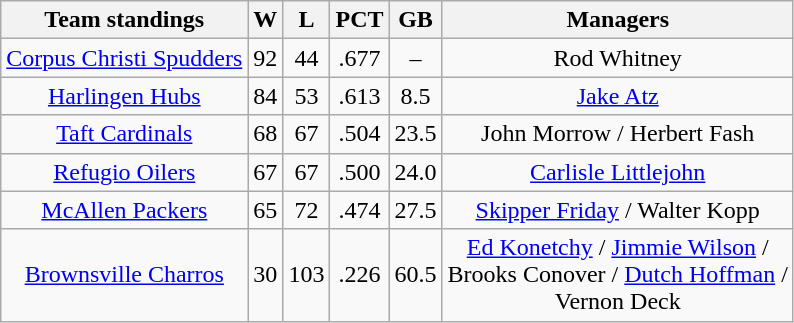<table class="wikitable">
<tr>
<th>Team standings</th>
<th>W</th>
<th>L</th>
<th>PCT</th>
<th>GB</th>
<th>Managers</th>
</tr>
<tr align=center>
<td><a href='#'>Corpus Christi Spudders</a></td>
<td>92</td>
<td>44</td>
<td>.677</td>
<td>–</td>
<td>Rod Whitney</td>
</tr>
<tr align=center>
<td><a href='#'>Harlingen Hubs</a></td>
<td>84</td>
<td>53</td>
<td>.613</td>
<td>8.5</td>
<td><a href='#'>Jake Atz</a></td>
</tr>
<tr align=center>
<td><a href='#'>Taft Cardinals</a></td>
<td>68</td>
<td>67</td>
<td>.504</td>
<td>23.5</td>
<td>John Morrow / Herbert Fash</td>
</tr>
<tr align=center>
<td><a href='#'>Refugio Oilers</a></td>
<td>67</td>
<td>67</td>
<td>.500</td>
<td>24.0</td>
<td><a href='#'>Carlisle Littlejohn</a></td>
</tr>
<tr align=center>
<td><a href='#'>McAllen Packers</a></td>
<td>65</td>
<td>72</td>
<td>.474</td>
<td>27.5</td>
<td><a href='#'>Skipper Friday</a> / Walter Kopp</td>
</tr>
<tr align=center>
<td><a href='#'>Brownsville Charros</a></td>
<td>30</td>
<td>103</td>
<td>.226</td>
<td>60.5</td>
<td><a href='#'>Ed Konetchy</a> / <a href='#'>Jimmie Wilson</a> /<br>Brooks Conover / <a href='#'>Dutch Hoffman</a> /<br> Vernon Deck</td>
</tr>
</table>
